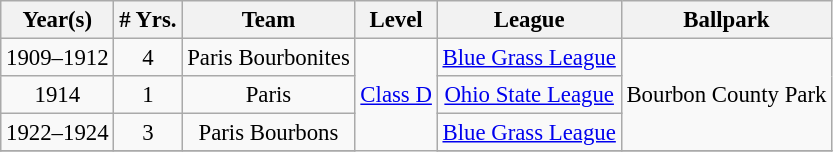<table class="wikitable" style="text-align:center; font-size: 95%;">
<tr>
<th>Year(s)</th>
<th># Yrs.</th>
<th>Team</th>
<th>Level</th>
<th>League</th>
<th>Ballpark</th>
</tr>
<tr>
<td>1909–1912</td>
<td>4</td>
<td>Paris Bourbonites</td>
<td rowspan=4><a href='#'>Class D</a></td>
<td><a href='#'>Blue Grass League</a></td>
<td rowspan=3>Bourbon County Park</td>
</tr>
<tr>
<td>1914</td>
<td>1</td>
<td>Paris</td>
<td><a href='#'>Ohio State League</a></td>
</tr>
<tr>
<td>1922–1924</td>
<td>3</td>
<td>Paris Bourbons</td>
<td><a href='#'>Blue Grass League</a></td>
</tr>
<tr>
</tr>
</table>
